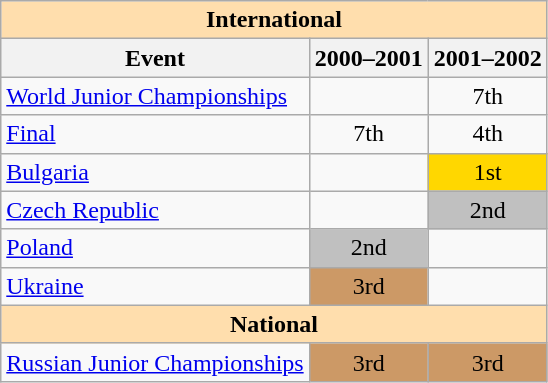<table class="wikitable" style="text-align:center">
<tr>
<th style="background-color: #ffdead; " colspan=3 align=center>International</th>
</tr>
<tr>
<th>Event</th>
<th>2000–2001</th>
<th>2001–2002</th>
</tr>
<tr>
<td align=left><a href='#'>World Junior Championships</a></td>
<td></td>
<td>7th</td>
</tr>
<tr>
<td align=left> <a href='#'>Final</a></td>
<td>7th</td>
<td>4th</td>
</tr>
<tr>
<td align=left> <a href='#'>Bulgaria</a></td>
<td></td>
<td bgcolor=gold>1st</td>
</tr>
<tr>
<td align=left> <a href='#'>Czech Republic</a></td>
<td></td>
<td bgcolor=silver>2nd</td>
</tr>
<tr>
<td align=left> <a href='#'>Poland</a></td>
<td bgcolor=silver>2nd</td>
<td></td>
</tr>
<tr>
<td align=left> <a href='#'>Ukraine</a></td>
<td bgcolor=cc9966>3rd</td>
<td></td>
</tr>
<tr>
<th style="background-color: #ffdead; " colspan=3 align=center>National</th>
</tr>
<tr>
<td align=left><a href='#'>Russian Junior Championships</a></td>
<td bgcolor=cc9966>3rd</td>
<td bgcolor=cc9966>3rd</td>
</tr>
</table>
